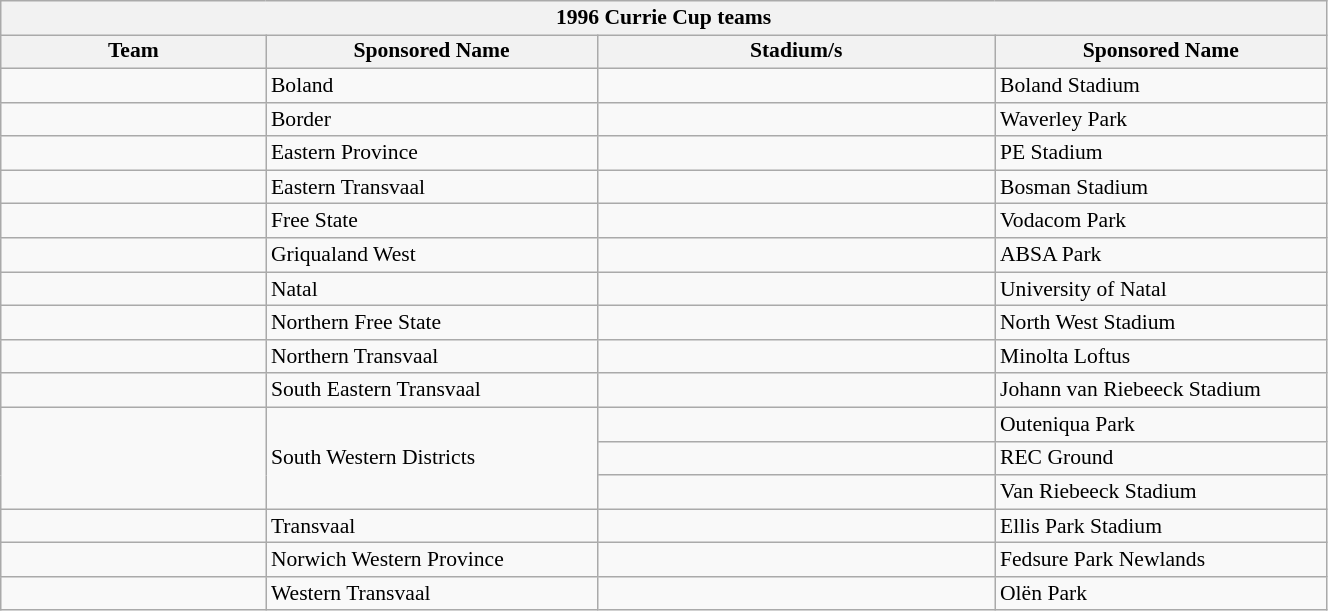<table class="wikitable sortable" style="text-align:left; line-height:110%; font-size:90%; width:70%;">
<tr>
<th colspan="100%" align=center><strong>1996 Currie Cup teams</strong></th>
</tr>
<tr>
<th width="20%">Team</th>
<th width="25%">Sponsored Name</th>
<th width="30%">Stadium/s</th>
<th width="25%">Sponsored Name</th>
</tr>
<tr>
<td></td>
<td>Boland</td>
<td></td>
<td>Boland Stadium</td>
</tr>
<tr>
<td></td>
<td>Border</td>
<td></td>
<td>Waverley Park</td>
</tr>
<tr>
<td></td>
<td>Eastern Province</td>
<td></td>
<td>PE Stadium</td>
</tr>
<tr>
<td></td>
<td>Eastern Transvaal</td>
<td></td>
<td>Bosman Stadium</td>
</tr>
<tr>
<td></td>
<td>Free State</td>
<td></td>
<td>Vodacom Park</td>
</tr>
<tr>
<td></td>
<td>Griqualand West</td>
<td></td>
<td>ABSA Park</td>
</tr>
<tr>
<td></td>
<td>Natal</td>
<td></td>
<td>University of Natal</td>
</tr>
<tr>
<td></td>
<td>Northern Free State</td>
<td></td>
<td>North West Stadium</td>
</tr>
<tr>
<td></td>
<td>Northern Transvaal</td>
<td></td>
<td>Minolta Loftus</td>
</tr>
<tr>
<td></td>
<td>South Eastern Transvaal</td>
<td></td>
<td>Johann van Riebeeck Stadium</td>
</tr>
<tr>
<td rowspan=3></td>
<td rowspan=3>South Western Districts</td>
<td></td>
<td>Outeniqua Park</td>
</tr>
<tr>
<td></td>
<td>REC Ground</td>
</tr>
<tr>
<td></td>
<td>Van Riebeeck Stadium</td>
</tr>
<tr>
<td></td>
<td>Transvaal</td>
<td></td>
<td>Ellis Park Stadium</td>
</tr>
<tr>
<td></td>
<td>Norwich Western Province</td>
<td></td>
<td>Fedsure Park Newlands</td>
</tr>
<tr>
<td></td>
<td>Western Transvaal</td>
<td></td>
<td>Olën Park</td>
</tr>
</table>
